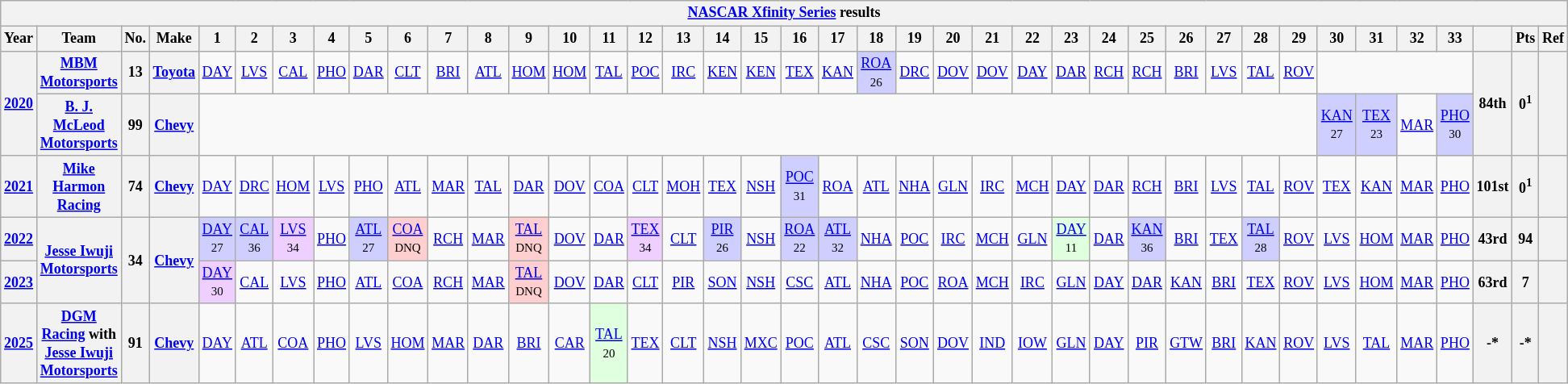<table class="wikitable" style="text-align:center; font-size:75%">
<tr>
<th colspan=40><a href='#'>NASCAR Xfinity Series</a> results</th>
</tr>
<tr>
<th>Year</th>
<th>Team</th>
<th>No.</th>
<th>Make</th>
<th>1</th>
<th>2</th>
<th>3</th>
<th>4</th>
<th>5</th>
<th>6</th>
<th>7</th>
<th>8</th>
<th>9</th>
<th>10</th>
<th>11</th>
<th>12</th>
<th>13</th>
<th>14</th>
<th>15</th>
<th>16</th>
<th>17</th>
<th>18</th>
<th>19</th>
<th>20</th>
<th>21</th>
<th>22</th>
<th>23</th>
<th>24</th>
<th>25</th>
<th>26</th>
<th>27</th>
<th>28</th>
<th>29</th>
<th>30</th>
<th>31</th>
<th>32</th>
<th>33</th>
<th></th>
<th>Pts</th>
<th>Ref</th>
</tr>
<tr>
<th rowspan=2><a href='#'>2020</a></th>
<th><a href='#'>MBM Motorsports</a></th>
<th>13</th>
<th><a href='#'>Toyota</a></th>
<td><a href='#'>DAY</a></td>
<td><a href='#'>LVS</a></td>
<td><a href='#'>CAL</a></td>
<td><a href='#'>PHO</a></td>
<td><a href='#'>DAR</a></td>
<td><a href='#'>CLT</a></td>
<td><a href='#'>BRI</a></td>
<td><a href='#'>ATL</a></td>
<td><a href='#'>HOM</a></td>
<td><a href='#'>HOM</a></td>
<td><a href='#'>TAL</a></td>
<td><a href='#'>POC</a></td>
<td><a href='#'>IRC</a></td>
<td><a href='#'>KEN</a></td>
<td><a href='#'>KEN</a></td>
<td><a href='#'>TEX</a></td>
<td><a href='#'>KAN</a></td>
<td style="background:#CFCFFF;"><a href='#'>ROA</a><br><small>26</small></td>
<td><a href='#'>DRC</a></td>
<td><a href='#'>DOV</a></td>
<td><a href='#'>DOV</a></td>
<td><a href='#'>DAY</a></td>
<td><a href='#'>DAR</a></td>
<td><a href='#'>RCH</a></td>
<td><a href='#'>RCH</a></td>
<td><a href='#'>BRI</a></td>
<td><a href='#'>LVS</a></td>
<td><a href='#'>TAL</a></td>
<td><a href='#'>ROV</a></td>
<td colspan=4></td>
<th rowspan=2>84th</th>
<th rowspan=2>0<sup>1</sup></th>
<th rowspan=2></th>
</tr>
<tr>
<th><a href='#'>B. J. McLeod Motorsports</a></th>
<th>99</th>
<th><a href='#'>Chevy</a></th>
<td colspan=29></td>
<td style="background:#CFCFFF;"><a href='#'>KAN</a><br><small>27</small></td>
<td style="background:#CFCFFF;"><a href='#'>TEX</a><br><small>23</small></td>
<td><a href='#'>MAR</a></td>
<td style="background:#CFCFFF;"><a href='#'>PHO</a><br><small>30</small></td>
</tr>
<tr>
<th><a href='#'>2021</a></th>
<th><a href='#'>Mike Harmon Racing</a></th>
<th>74</th>
<th><a href='#'>Chevy</a></th>
<td><a href='#'>DAY</a></td>
<td><a href='#'>DRC</a></td>
<td><a href='#'>HOM</a></td>
<td><a href='#'>LVS</a></td>
<td><a href='#'>PHO</a></td>
<td><a href='#'>ATL</a></td>
<td><a href='#'>MAR</a></td>
<td><a href='#'>TAL</a></td>
<td><a href='#'>DAR</a></td>
<td><a href='#'>DOV</a></td>
<td><a href='#'>COA</a></td>
<td><a href='#'>CLT</a></td>
<td><a href='#'>MOH</a></td>
<td><a href='#'>TEX</a></td>
<td><a href='#'>NSH</a></td>
<td style="background:#CFCFFF;"><a href='#'>POC</a><br><small>31</small></td>
<td><a href='#'>ROA</a></td>
<td><a href='#'>ATL</a></td>
<td><a href='#'>NHA</a></td>
<td><a href='#'>GLN</a></td>
<td><a href='#'>IRC</a></td>
<td><a href='#'>MCH</a></td>
<td><a href='#'>DAY</a></td>
<td><a href='#'>DAR</a></td>
<td><a href='#'>RCH</a></td>
<td><a href='#'>BRI</a></td>
<td><a href='#'>LVS</a></td>
<td><a href='#'>TAL</a></td>
<td><a href='#'>ROV</a></td>
<td><a href='#'>TEX</a></td>
<td><a href='#'>KAN</a></td>
<td><a href='#'>MAR</a></td>
<td><a href='#'>PHO</a></td>
<th>101st</th>
<th>0<sup>1</sup></th>
<th></th>
</tr>
<tr>
<th><a href='#'>2022</a></th>
<th rowspan=2><a href='#'>Jesse Iwuji Motorsports</a></th>
<th rowspan=2>34</th>
<th rowspan=2><a href='#'>Chevy</a></th>
<td style="background:#CFCFFF;"><a href='#'>DAY</a><br><small>27</small></td>
<td style="background:#CFCFFF;"><a href='#'>CAL</a><br><small>36</small></td>
<td style="background:#EFCFFF;"><a href='#'>LVS</a><br><small>34</small></td>
<td><a href='#'>PHO</a></td>
<td style="background:#CFCFFF;"><a href='#'>ATL</a><br><small>27</small></td>
<td style="background:#FFCFCF;"><a href='#'>COA</a><br><small>DNQ</small></td>
<td><a href='#'>RCH</a></td>
<td><a href='#'>MAR</a></td>
<td style="background:#FFCFCF;"><a href='#'>TAL</a><br><small>DNQ</small></td>
<td><a href='#'>DOV</a></td>
<td><a href='#'>DAR</a></td>
<td style="background:#EFCFFF;"><a href='#'>TEX</a><br><small>34</small></td>
<td><a href='#'>CLT</a></td>
<td style="background:#CFCFFF;"><a href='#'>PIR</a><br><small>26</small></td>
<td><a href='#'>NSH</a></td>
<td style="background:#CFCFFF;"><a href='#'>ROA</a><br><small>22</small></td>
<td style="background:#CFCFFF;"><a href='#'>ATL</a><br><small>32</small></td>
<td><a href='#'>NHA</a></td>
<td><a href='#'>POC</a></td>
<td><a href='#'>IRC</a></td>
<td><a href='#'>MCH</a></td>
<td><a href='#'>GLN</a></td>
<td style="background:#DFFFDF;"><a href='#'>DAY</a><br><small>11</small></td>
<td><a href='#'>DAR</a></td>
<td style="background:#CFCFFF;"><a href='#'>KAN</a><br><small>36</small></td>
<td><a href='#'>BRI</a></td>
<td><a href='#'>TEX</a></td>
<td style="background:#CFCFFF;"><a href='#'>TAL</a><br><small>28</small></td>
<td><a href='#'>ROV</a></td>
<td><a href='#'>LVS</a></td>
<td><a href='#'>HOM</a></td>
<td><a href='#'>MAR</a></td>
<td><a href='#'>PHO</a></td>
<th>43rd</th>
<th>94</th>
<th></th>
</tr>
<tr>
<th><a href='#'>2023</a></th>
<td style="background:#EFCFFF;"><a href='#'>DAY</a><br><small>30</small></td>
<td><a href='#'>CAL</a></td>
<td><a href='#'>LVS</a></td>
<td><a href='#'>PHO</a></td>
<td><a href='#'>ATL</a></td>
<td><a href='#'>COA</a></td>
<td><a href='#'>RCH</a></td>
<td><a href='#'>MAR</a></td>
<td style="background:#FFCFCF;"><a href='#'>TAL</a><br><small>DNQ</small></td>
<td><a href='#'>DOV</a></td>
<td><a href='#'>DAR</a></td>
<td><a href='#'>CLT</a></td>
<td><a href='#'>PIR</a></td>
<td><a href='#'>SON</a></td>
<td><a href='#'>NSH</a></td>
<td><a href='#'>CSC</a></td>
<td><a href='#'>ATL</a></td>
<td><a href='#'>NHA</a></td>
<td><a href='#'>POC</a></td>
<td><a href='#'>ROA</a></td>
<td><a href='#'>MCH</a></td>
<td><a href='#'>IRC</a></td>
<td><a href='#'>GLN</a></td>
<td><a href='#'>DAY</a></td>
<td><a href='#'>DAR</a></td>
<td><a href='#'>KAN</a></td>
<td><a href='#'>BRI</a></td>
<td><a href='#'>TEX</a></td>
<td><a href='#'>ROV</a></td>
<td><a href='#'>LVS</a></td>
<td><a href='#'>HOM</a></td>
<td><a href='#'>MAR</a></td>
<td><a href='#'>PHO</a></td>
<th>63rd</th>
<th>7</th>
<th></th>
</tr>
<tr>
<th><a href='#'>2025</a></th>
<th><a href='#'>DGM Racing</a> with <a href='#'>Jesse Iwuji Motorsports</a></th>
<th>91</th>
<th><a href='#'>Chevy</a></th>
<td><a href='#'>DAY</a></td>
<td><a href='#'>ATL</a></td>
<td><a href='#'>COA</a></td>
<td><a href='#'>PHO</a></td>
<td><a href='#'>LVS</a></td>
<td><a href='#'>HOM</a></td>
<td><a href='#'>MAR</a></td>
<td><a href='#'>DAR</a></td>
<td><a href='#'>BRI</a></td>
<td><a href='#'>CAR</a></td>
<td style="background:#DFFFDF;"><a href='#'>TAL</a><br><small>20</small></td>
<td><a href='#'>TEX</a></td>
<td><a href='#'>CLT</a></td>
<td><a href='#'>NSH</a></td>
<td><a href='#'>MXC</a></td>
<td><a href='#'>POC</a></td>
<td><a href='#'>ATL</a></td>
<td><a href='#'>CSC</a></td>
<td><a href='#'>SON</a></td>
<td><a href='#'>DOV</a></td>
<td><a href='#'>IND</a></td>
<td><a href='#'>IOW</a></td>
<td><a href='#'>GLN</a></td>
<td><a href='#'>DAY</a></td>
<td><a href='#'>PIR</a></td>
<td><a href='#'>GTW</a></td>
<td><a href='#'>BRI</a></td>
<td><a href='#'>KAN</a></td>
<td><a href='#'>ROV</a></td>
<td><a href='#'>LVS</a></td>
<td><a href='#'>TAL</a></td>
<td><a href='#'>MAR</a></td>
<td><a href='#'>PHO</a></td>
<th>-*</th>
<th>-*</th>
<th></th>
</tr>
</table>
